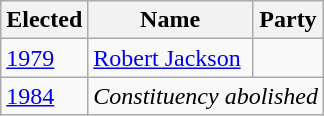<table class="wikitable">
<tr>
<th>Elected</th>
<th>Name</th>
<th colspan=2>Party</th>
</tr>
<tr>
<td><a href='#'>1979</a></td>
<td><a href='#'>Robert Jackson</a></td>
<td></td>
</tr>
<tr>
<td><a href='#'>1984</a></td>
<td colspan="3"><em>Constituency abolished</em></td>
</tr>
</table>
